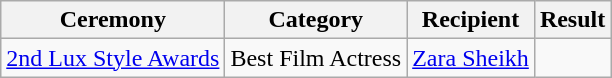<table class="wikitable style">
<tr>
<th>Ceremony</th>
<th>Category</th>
<th>Recipient</th>
<th>Result</th>
</tr>
<tr>
<td><a href='#'>2nd Lux Style Awards</a></td>
<td>Best Film Actress</td>
<td><a href='#'>Zara Sheikh</a></td>
<td></td>
</tr>
</table>
